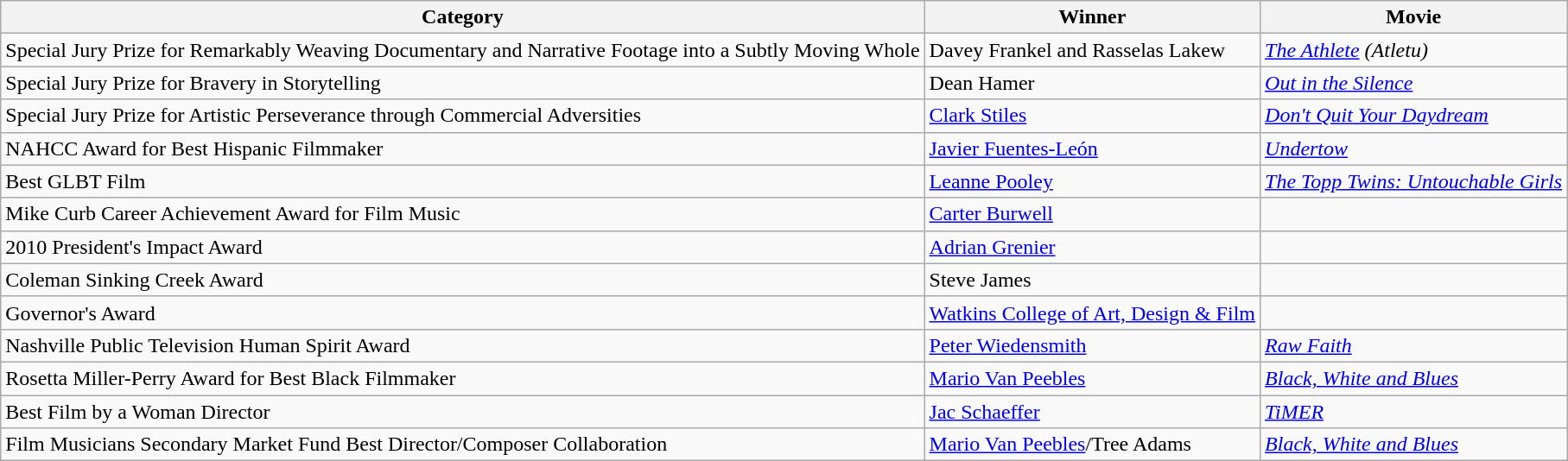<table class="wikitable">
<tr>
<th>Category</th>
<th>Winner</th>
<th>Movie</th>
</tr>
<tr>
<td>Special Jury Prize for Remarkably Weaving Documentary and Narrative Footage into a Subtly Moving Whole</td>
<td>Davey Frankel and Rasselas Lakew</td>
<td><em><a href='#'>The Athlete</a> (Atletu)</em></td>
</tr>
<tr>
<td>Special Jury Prize for Bravery in Storytelling</td>
<td>Dean Hamer</td>
<td><em><a href='#'>Out in the Silence</a></em></td>
</tr>
<tr>
<td>Special Jury Prize for Artistic Perseverance through Commercial Adversities</td>
<td><a href='#'>Clark Stiles</a></td>
<td><em><a href='#'>Don't Quit Your Daydream</a></em></td>
</tr>
<tr>
<td>NAHCC Award for Best Hispanic Filmmaker</td>
<td><a href='#'>Javier Fuentes-León</a></td>
<td><a href='#'><em>Undertow</em></a></td>
</tr>
<tr>
<td>Best GLBT Film</td>
<td><a href='#'>Leanne Pooley</a></td>
<td><em><a href='#'>The Topp Twins: Untouchable Girls</a></em></td>
</tr>
<tr>
<td>Mike Curb Career Achievement Award for Film Music</td>
<td><a href='#'>Carter Burwell</a></td>
<td></td>
</tr>
<tr>
<td>2010 President's Impact Award</td>
<td><a href='#'>Adrian Grenier</a></td>
<td></td>
</tr>
<tr>
<td>Coleman Sinking Creek Award</td>
<td>Steve James</td>
<td></td>
</tr>
<tr>
<td>Governor's Award</td>
<td><a href='#'>Watkins College of Art, Design & Film</a></td>
<td></td>
</tr>
<tr>
<td>Nashville Public Television Human Spirit Award</td>
<td><a href='#'>Peter Wiedensmith</a></td>
<td><em><a href='#'>Raw Faith</a></em></td>
</tr>
<tr>
<td>Rosetta Miller-Perry Award for Best Black Filmmaker</td>
<td><a href='#'>Mario Van Peebles</a></td>
<td><em><a href='#'>Black, White and Blues</a></em></td>
</tr>
<tr>
<td>Best Film by a Woman Director</td>
<td><a href='#'>Jac Schaeffer</a></td>
<td><em><a href='#'>TiMER</a></em></td>
</tr>
<tr>
<td>Film Musicians Secondary Market Fund Best Director/Composer Collaboration</td>
<td><a href='#'>Mario Van Peebles</a>/Tree Adams</td>
<td><em><a href='#'>Black, White and Blues</a></em></td>
</tr>
</table>
